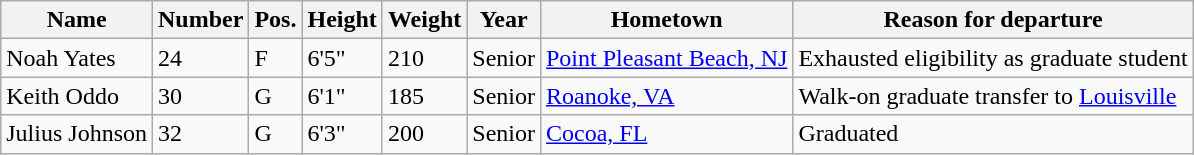<table class="wikitable sortable" border="1">
<tr>
<th>Name</th>
<th>Number</th>
<th>Pos.</th>
<th>Height</th>
<th>Weight</th>
<th>Year</th>
<th>Hometown</th>
<th class="unsortable">Reason for departure</th>
</tr>
<tr>
<td>Noah Yates</td>
<td>24</td>
<td>F</td>
<td>6'5"</td>
<td>210</td>
<td>Senior</td>
<td><a href='#'>Point Pleasant Beach, NJ</a></td>
<td>Exhausted eligibility as graduate student</td>
</tr>
<tr>
<td>Keith Oddo</td>
<td>30</td>
<td>G</td>
<td>6'1"</td>
<td>185</td>
<td>Senior</td>
<td><a href='#'>Roanoke, VA</a></td>
<td>Walk-on graduate transfer to <a href='#'>Louisville</a></td>
</tr>
<tr>
<td>Julius Johnson</td>
<td>32</td>
<td>G</td>
<td>6'3"</td>
<td>200</td>
<td>Senior</td>
<td><a href='#'>Cocoa, FL</a></td>
<td>Graduated</td>
</tr>
</table>
